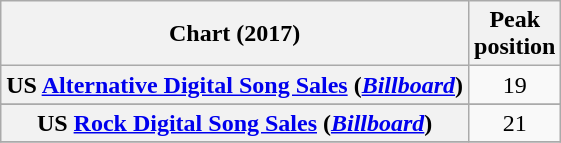<table class="wikitable sortable plainrowheaders" style="text-align:center;">
<tr>
<th>Chart (2017)</th>
<th>Peak<br>position</th>
</tr>
<tr>
<th scope="row">US <a href='#'>Alternative Digital Song Sales</a> (<em><a href='#'>Billboard</a></em>)</th>
<td>19</td>
</tr>
<tr>
</tr>
<tr>
<th scope="row">US <a href='#'>Rock Digital Song Sales</a> (<em><a href='#'>Billboard</a></em>)</th>
<td>21</td>
</tr>
<tr>
</tr>
</table>
